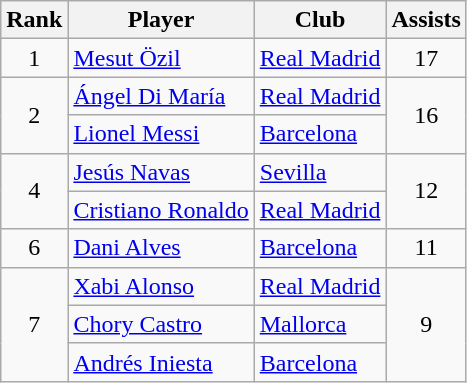<table class="wikitable">
<tr>
<th>Rank</th>
<th>Player</th>
<th>Club</th>
<th>Assists</th>
</tr>
<tr>
<td align=center>1</td>
<td> <a href='#'>Mesut Özil</a></td>
<td><a href='#'>Real Madrid</a></td>
<td align="center">17</td>
</tr>
<tr>
<td rowspan=2 align=center>2</td>
<td> <a href='#'>Ángel Di María</a></td>
<td><a href='#'>Real Madrid</a></td>
<td rowspan=2 align=center>16</td>
</tr>
<tr>
<td> <a href='#'>Lionel Messi</a></td>
<td><a href='#'>Barcelona</a></td>
</tr>
<tr>
<td rowspan=2 align=center>4</td>
<td> <a href='#'>Jesús Navas</a></td>
<td><a href='#'>Sevilla</a></td>
<td rowspan=2 align=center>12</td>
</tr>
<tr>
<td> <a href='#'>Cristiano Ronaldo</a></td>
<td><a href='#'>Real Madrid</a></td>
</tr>
<tr>
<td align=center>6</td>
<td> <a href='#'>Dani Alves</a></td>
<td><a href='#'>Barcelona</a></td>
<td align=center>11</td>
</tr>
<tr>
<td rowspan=3 align=center>7</td>
<td> <a href='#'>Xabi Alonso</a></td>
<td><a href='#'>Real Madrid</a></td>
<td rowspan=3 align=center>9</td>
</tr>
<tr>
<td> <a href='#'>Chory Castro</a></td>
<td><a href='#'>Mallorca</a></td>
</tr>
<tr>
<td> <a href='#'>Andrés Iniesta</a></td>
<td><a href='#'>Barcelona</a></td>
</tr>
</table>
